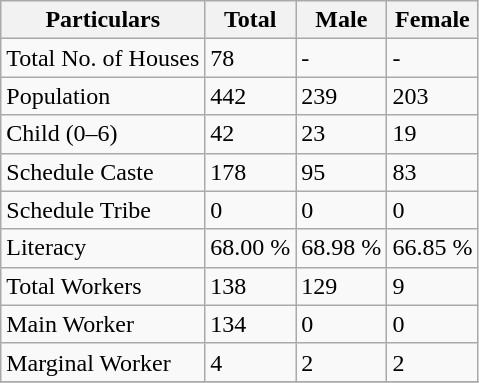<table class="wikitable sortable">
<tr>
<th>Particulars</th>
<th>Total</th>
<th>Male</th>
<th>Female</th>
</tr>
<tr>
<td>Total No. of Houses</td>
<td>78</td>
<td>-</td>
<td>-</td>
</tr>
<tr>
<td>Population</td>
<td>442</td>
<td>239</td>
<td>203</td>
</tr>
<tr>
<td>Child (0–6)</td>
<td>42</td>
<td>23</td>
<td>19</td>
</tr>
<tr>
<td>Schedule Caste</td>
<td>178</td>
<td>95</td>
<td>83</td>
</tr>
<tr>
<td>Schedule Tribe</td>
<td>0</td>
<td>0</td>
<td>0</td>
</tr>
<tr>
<td>Literacy</td>
<td>68.00 %</td>
<td>68.98 %</td>
<td>66.85 %</td>
</tr>
<tr>
<td>Total Workers</td>
<td>138</td>
<td>129</td>
<td>9</td>
</tr>
<tr>
<td>Main Worker</td>
<td>134</td>
<td>0</td>
<td>0</td>
</tr>
<tr>
<td>Marginal Worker</td>
<td>4</td>
<td>2</td>
<td>2</td>
</tr>
<tr>
</tr>
</table>
